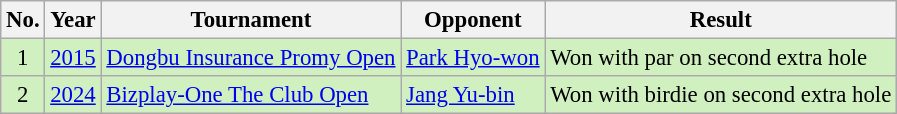<table class="wikitable" style="font-size:95%;">
<tr>
<th>No.</th>
<th>Year</th>
<th>Tournament</th>
<th>Opponent</th>
<th>Result</th>
</tr>
<tr style="background:#D0F0C0;">
<td align=center>1</td>
<td><a href='#'>2015</a></td>
<td><a href='#'>Dongbu Insurance Promy Open</a></td>
<td> <a href='#'>Park Hyo-won</a></td>
<td>Won with par on second extra hole</td>
</tr>
<tr style="background:#D0F0C0;">
<td align=center>2</td>
<td><a href='#'>2024</a></td>
<td><a href='#'>Bizplay-One The Club Open</a></td>
<td> <a href='#'>Jang Yu-bin</a></td>
<td>Won with birdie on second extra hole</td>
</tr>
</table>
